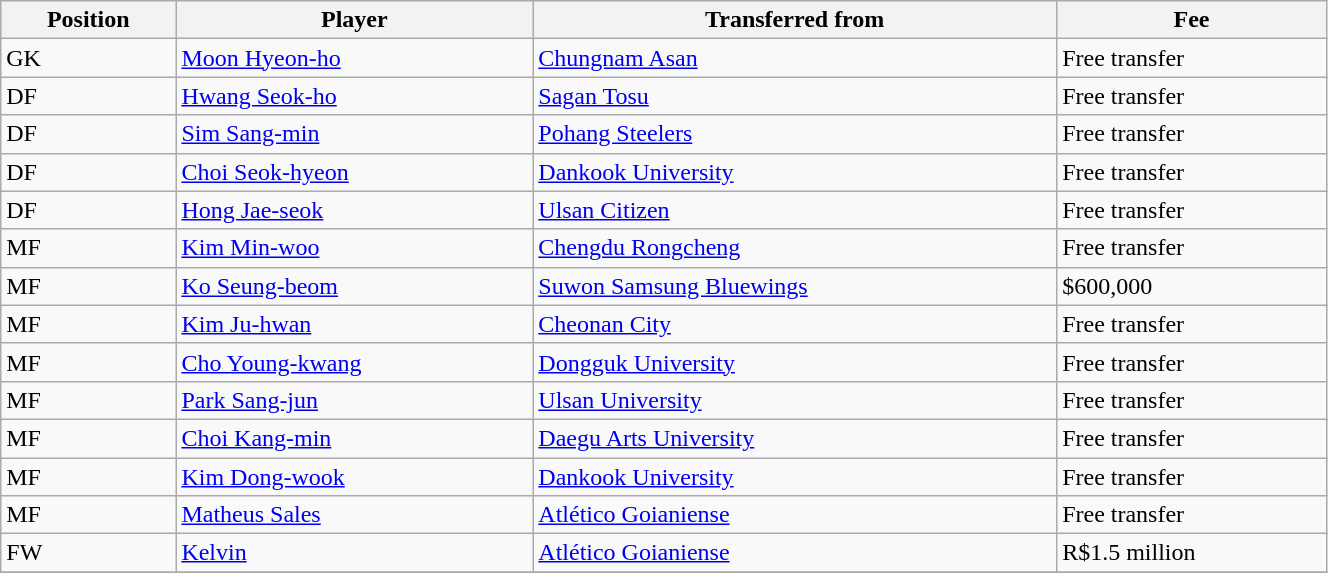<table class="wikitable sortable" style="width:70%; text-align:center; font-size:100%; text-align:left;">
<tr>
<th>Position</th>
<th>Player</th>
<th>Transferred from</th>
<th>Fee</th>
</tr>
<tr>
<td>GK</td>
<td> <a href='#'>Moon Hyeon-ho</a></td>
<td> <a href='#'>Chungnam Asan</a></td>
<td>Free transfer</td>
</tr>
<tr>
<td>DF</td>
<td> <a href='#'>Hwang Seok-ho</a></td>
<td> <a href='#'>Sagan Tosu</a></td>
<td>Free transfer</td>
</tr>
<tr>
<td>DF</td>
<td> <a href='#'>Sim Sang-min</a></td>
<td> <a href='#'>Pohang Steelers</a></td>
<td>Free transfer</td>
</tr>
<tr>
<td>DF</td>
<td> <a href='#'>Choi Seok-hyeon</a></td>
<td> <a href='#'>Dankook University</a></td>
<td>Free transfer</td>
</tr>
<tr>
<td>DF</td>
<td> <a href='#'>Hong Jae-seok</a></td>
<td> <a href='#'>Ulsan Citizen</a></td>
<td>Free transfer</td>
</tr>
<tr>
<td>MF</td>
<td> <a href='#'>Kim Min-woo</a></td>
<td> <a href='#'>Chengdu Rongcheng</a></td>
<td>Free transfer</td>
</tr>
<tr>
<td>MF</td>
<td> <a href='#'>Ko Seung-beom</a></td>
<td> <a href='#'>Suwon Samsung Bluewings</a></td>
<td>$600,000</td>
</tr>
<tr>
<td>MF</td>
<td> <a href='#'>Kim Ju-hwan</a></td>
<td> <a href='#'>Cheonan City</a></td>
<td>Free transfer</td>
</tr>
<tr>
<td>MF</td>
<td> <a href='#'>Cho Young-kwang</a></td>
<td> <a href='#'>Dongguk University</a></td>
<td>Free transfer</td>
</tr>
<tr>
<td>MF</td>
<td> <a href='#'>Park Sang-jun</a></td>
<td> <a href='#'>Ulsan University</a></td>
<td>Free transfer</td>
</tr>
<tr>
<td>MF</td>
<td> <a href='#'>Choi Kang-min</a></td>
<td> <a href='#'>Daegu Arts University</a></td>
<td>Free transfer</td>
</tr>
<tr>
<td>MF</td>
<td> <a href='#'>Kim Dong-wook</a></td>
<td> <a href='#'>Dankook University</a></td>
<td>Free transfer</td>
</tr>
<tr>
<td>MF</td>
<td> <a href='#'>Matheus Sales</a></td>
<td> <a href='#'>Atlético Goianiense</a></td>
<td>Free transfer</td>
</tr>
<tr>
<td>FW</td>
<td> <a href='#'>Kelvin</a></td>
<td> <a href='#'>Atlético Goianiense</a></td>
<td>R$1.5 million</td>
</tr>
<tr>
</tr>
</table>
